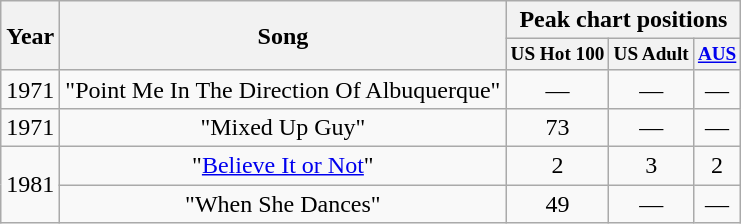<table class="wikitable" style="text-align:center;">
<tr>
<th scope="col" rowspan="2">Year</th>
<th scope="col" rowspan="2">Song</th>
<th scope="col" colspan="3">Peak chart positions</th>
</tr>
<tr>
<th scope="col" style="font-size:80%;">US Hot 100</th>
<th scope="col" style="font-size:80%;">US Adult</th>
<th scope="col" style="font-size:80%;"><a href='#'>AUS</a></th>
</tr>
<tr>
<td>1971</td>
<td>"Point Me In The Direction Of Albuquerque"</td>
<td>—</td>
<td>—</td>
<td>—</td>
</tr>
<tr>
<td>1971</td>
<td>"Mixed Up Guy"</td>
<td>73</td>
<td>—</td>
<td>—</td>
</tr>
<tr>
<td rowspan="2">1981</td>
<td>"<a href='#'>Believe It or Not</a>"</td>
<td>2</td>
<td>3</td>
<td>2</td>
</tr>
<tr>
<td>"When She Dances"</td>
<td>49</td>
<td>—</td>
<td>—</td>
</tr>
</table>
